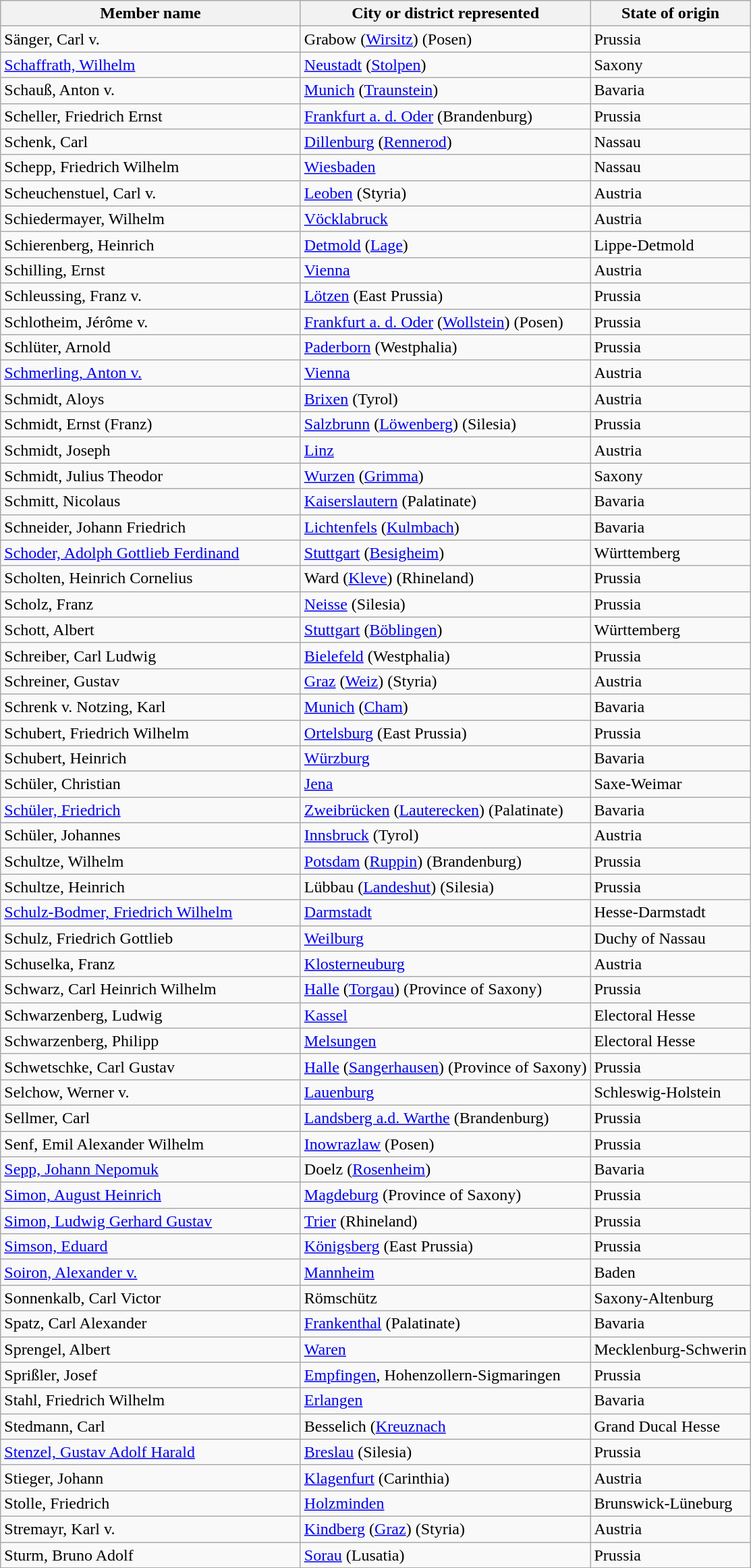<table class="wikitable">
<tr>
<th width="40%">Member name</th>
<th>City or district represented</th>
<th>State of origin</th>
</tr>
<tr>
<td>Sänger, Carl v.</td>
<td>Grabow (<a href='#'>Wirsitz</a>) (Posen)</td>
<td>Prussia</td>
</tr>
<tr>
<td><a href='#'>Schaffrath, Wilhelm</a></td>
<td><a href='#'>Neustadt</a> (<a href='#'>Stolpen</a>)</td>
<td>Saxony</td>
</tr>
<tr>
<td>Schauß, Anton v.</td>
<td><a href='#'>Munich</a> (<a href='#'>Traunstein</a>)</td>
<td>Bavaria</td>
</tr>
<tr>
<td>Scheller, Friedrich Ernst</td>
<td><a href='#'>Frankfurt a. d. Oder</a> (Brandenburg)</td>
<td>Prussia</td>
</tr>
<tr>
<td>Schenk, Carl</td>
<td><a href='#'>Dillenburg</a> (<a href='#'>Rennerod</a>)</td>
<td>Nassau</td>
</tr>
<tr>
<td>Schepp, Friedrich Wilhelm</td>
<td><a href='#'>Wiesbaden</a></td>
<td>Nassau</td>
</tr>
<tr>
<td>Scheuchenstuel, Carl v.</td>
<td><a href='#'>Leoben</a> (Styria)</td>
<td>Austria</td>
</tr>
<tr>
<td>Schiedermayer, Wilhelm</td>
<td><a href='#'>Vöcklabruck</a></td>
<td>Austria</td>
</tr>
<tr>
<td>Schierenberg, Heinrich</td>
<td><a href='#'>Detmold</a> (<a href='#'>Lage</a>)</td>
<td>Lippe-Detmold</td>
</tr>
<tr>
<td>Schilling, Ernst</td>
<td><a href='#'>Vienna</a></td>
<td>Austria</td>
</tr>
<tr>
<td>Schleussing, Franz v.</td>
<td><a href='#'>Lötzen</a> (East Prussia)</td>
<td>Prussia</td>
</tr>
<tr>
<td>Schlotheim, Jérôme v.</td>
<td><a href='#'>Frankfurt a. d. Oder</a> (<a href='#'>Wollstein</a>) (Posen)</td>
<td>Prussia</td>
</tr>
<tr>
<td>Schlüter, Arnold</td>
<td><a href='#'>Paderborn</a> (Westphalia)</td>
<td>Prussia</td>
</tr>
<tr>
<td><a href='#'>Schmerling, Anton v.</a></td>
<td><a href='#'>Vienna</a></td>
<td>Austria</td>
</tr>
<tr>
<td>Schmidt, Aloys</td>
<td><a href='#'>Brixen</a> (Tyrol)</td>
<td>Austria</td>
</tr>
<tr>
<td>Schmidt, Ernst (Franz)</td>
<td><a href='#'>Salzbrunn</a> (<a href='#'>Löwenberg</a>) (Silesia)</td>
<td>Prussia</td>
</tr>
<tr>
<td>Schmidt, Joseph</td>
<td><a href='#'>Linz</a></td>
<td>Austria</td>
</tr>
<tr>
<td>Schmidt, Julius Theodor</td>
<td><a href='#'>Wurzen</a> (<a href='#'>Grimma</a>)</td>
<td>Saxony</td>
</tr>
<tr>
<td>Schmitt, Nicolaus</td>
<td><a href='#'>Kaiserslautern</a> (Palatinate)</td>
<td>Bavaria</td>
</tr>
<tr>
<td>Schneider, Johann Friedrich</td>
<td><a href='#'>Lichtenfels</a> (<a href='#'>Kulmbach</a>)</td>
<td>Bavaria</td>
</tr>
<tr>
<td><a href='#'>Schoder, Adolph Gottlieb Ferdinand</a></td>
<td><a href='#'>Stuttgart</a> (<a href='#'>Besigheim</a>)</td>
<td>Württemberg</td>
</tr>
<tr>
<td>Scholten, Heinrich Cornelius</td>
<td>Ward (<a href='#'>Kleve</a>) (Rhineland)</td>
<td>Prussia</td>
</tr>
<tr>
<td>Scholz, Franz</td>
<td><a href='#'>Neisse</a> (Silesia)</td>
<td>Prussia</td>
</tr>
<tr>
<td>Schott, Albert</td>
<td><a href='#'>Stuttgart</a> (<a href='#'>Böblingen</a>)</td>
<td>Württemberg</td>
</tr>
<tr>
<td>Schreiber, Carl Ludwig</td>
<td><a href='#'>Bielefeld</a> (Westphalia)</td>
<td>Prussia</td>
</tr>
<tr>
<td>Schreiner, Gustav</td>
<td><a href='#'>Graz</a> (<a href='#'>Weiz</a>) (Styria)</td>
<td>Austria</td>
</tr>
<tr>
<td>Schrenk v. Notzing, Karl</td>
<td><a href='#'>Munich</a> (<a href='#'>Cham</a>)</td>
<td>Bavaria</td>
</tr>
<tr>
<td>Schubert, Friedrich Wilhelm</td>
<td><a href='#'>Ortelsburg</a> (East Prussia)</td>
<td>Prussia</td>
</tr>
<tr>
<td>Schubert, Heinrich</td>
<td><a href='#'>Würzburg</a></td>
<td>Bavaria</td>
</tr>
<tr>
<td>Schüler, Christian</td>
<td><a href='#'>Jena</a></td>
<td>Saxe-Weimar</td>
</tr>
<tr>
<td><a href='#'>Schüler, Friedrich</a></td>
<td><a href='#'>Zweibrücken</a> (<a href='#'>Lauterecken</a>) (Palatinate)</td>
<td>Bavaria</td>
</tr>
<tr>
<td>Schüler, Johannes</td>
<td><a href='#'>Innsbruck</a> (Tyrol)</td>
<td>Austria</td>
</tr>
<tr>
<td>Schultze, Wilhelm</td>
<td><a href='#'>Potsdam</a> (<a href='#'>Ruppin</a>) (Brandenburg)</td>
<td>Prussia</td>
</tr>
<tr>
<td>Schultze, Heinrich</td>
<td>Lübbau (<a href='#'>Landeshut</a>) (Silesia)</td>
<td>Prussia</td>
</tr>
<tr>
<td><a href='#'>Schulz-Bodmer, Friedrich Wilhelm</a></td>
<td><a href='#'>Darmstadt</a></td>
<td>Hesse-Darmstadt</td>
</tr>
<tr>
<td>Schulz, Friedrich Gottlieb</td>
<td><a href='#'>Weilburg</a></td>
<td>Duchy of Nassau</td>
</tr>
<tr>
<td>Schuselka, Franz</td>
<td><a href='#'>Klosterneuburg</a></td>
<td>Austria</td>
</tr>
<tr>
<td>Schwarz, Carl Heinrich Wilhelm</td>
<td><a href='#'>Halle</a> (<a href='#'>Torgau</a>) (Province of Saxony)</td>
<td>Prussia</td>
</tr>
<tr>
<td>Schwarzenberg, Ludwig</td>
<td><a href='#'>Kassel</a></td>
<td>Electoral Hesse</td>
</tr>
<tr>
<td>Schwarzenberg, Philipp</td>
<td><a href='#'>Melsungen</a></td>
<td>Electoral Hesse</td>
</tr>
<tr>
<td>Schwetschke, Carl Gustav</td>
<td><a href='#'>Halle</a> (<a href='#'>Sangerhausen</a>) (Province of Saxony)</td>
<td>Prussia</td>
</tr>
<tr>
<td>Selchow, Werner v.</td>
<td><a href='#'>Lauenburg</a></td>
<td>Schleswig-Holstein</td>
</tr>
<tr>
<td>Sellmer, Carl</td>
<td><a href='#'>Landsberg a.d. Warthe</a> (Brandenburg)</td>
<td>Prussia</td>
</tr>
<tr>
<td>Senf, Emil Alexander Wilhelm</td>
<td><a href='#'>Inowrazlaw</a> (Posen)</td>
<td>Prussia</td>
</tr>
<tr>
<td><a href='#'>Sepp, Johann Nepomuk</a></td>
<td>Doelz (<a href='#'>Rosenheim</a>)</td>
<td>Bavaria</td>
</tr>
<tr>
<td><a href='#'>Simon, August Heinrich</a></td>
<td><a href='#'>Magdeburg</a> (Province of Saxony)</td>
<td>Prussia</td>
</tr>
<tr>
<td><a href='#'>Simon, Ludwig Gerhard Gustav</a></td>
<td><a href='#'>Trier</a> (Rhineland)</td>
<td>Prussia</td>
</tr>
<tr>
<td><a href='#'>Simson, Eduard</a></td>
<td><a href='#'>Königsberg</a> (East Prussia)</td>
<td>Prussia</td>
</tr>
<tr>
<td><a href='#'>Soiron, Alexander v.</a></td>
<td><a href='#'>Mannheim</a></td>
<td>Baden</td>
</tr>
<tr>
<td>Sonnenkalb, Carl Victor</td>
<td>Römschütz</td>
<td>Saxony-Altenburg</td>
</tr>
<tr>
<td>Spatz, Carl Alexander</td>
<td><a href='#'>Frankenthal</a> (Palatinate)</td>
<td>Bavaria</td>
</tr>
<tr>
<td>Sprengel, Albert</td>
<td><a href='#'>Waren</a></td>
<td>Mecklenburg-Schwerin</td>
</tr>
<tr>
<td>Sprißler, Josef</td>
<td><a href='#'>Empfingen</a>, Hohenzollern-Sigmaringen</td>
<td>Prussia</td>
</tr>
<tr>
<td>Stahl, Friedrich Wilhelm</td>
<td><a href='#'>Erlangen</a></td>
<td>Bavaria</td>
</tr>
<tr>
<td>Stedmann, Carl</td>
<td>Besselich (<a href='#'>Kreuznach</a></td>
<td>Grand Ducal Hesse</td>
</tr>
<tr>
<td><a href='#'>Stenzel, Gustav Adolf Harald</a></td>
<td><a href='#'>Breslau</a> (Silesia)</td>
<td>Prussia</td>
</tr>
<tr>
<td>Stieger, Johann</td>
<td><a href='#'>Klagenfurt</a> (Carinthia)</td>
<td>Austria</td>
</tr>
<tr>
<td>Stolle, Friedrich</td>
<td><a href='#'>Holzminden</a></td>
<td>Brunswick-Lüneburg</td>
</tr>
<tr>
<td>Stremayr, Karl v.</td>
<td><a href='#'>Kindberg</a> (<a href='#'>Graz</a>) (Styria)</td>
<td>Austria</td>
</tr>
<tr>
<td>Sturm, Bruno Adolf</td>
<td><a href='#'>Sorau</a> (Lusatia)</td>
<td>Prussia</td>
</tr>
<tr>
</tr>
</table>
